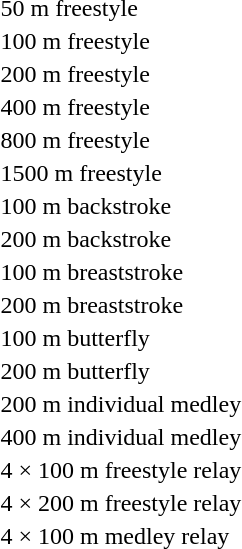<table>
<tr>
<td>50 m freestyle</td>
<td></td>
<td></td>
<td></td>
</tr>
<tr>
<td>100 m freestyle</td>
<td></td>
<td></td>
<td></td>
</tr>
<tr>
<td>200 m freestyle</td>
<td></td>
<td></td>
<td></td>
</tr>
<tr>
<td>400 m freestyle</td>
<td></td>
<td></td>
<td></td>
</tr>
<tr>
<td>800 m freestyle</td>
<td></td>
<td></td>
<td></td>
</tr>
<tr>
<td>1500 m freestyle</td>
<td></td>
<td></td>
<td></td>
</tr>
<tr>
<td>100 m backstroke</td>
<td></td>
<td></td>
<td></td>
</tr>
<tr>
<td>200 m backstroke</td>
<td></td>
<td></td>
<td></td>
</tr>
<tr>
<td>100 m breaststroke</td>
<td></td>
<td></td>
<td></td>
</tr>
<tr>
<td>200 m breaststroke</td>
<td></td>
<td></td>
<td></td>
</tr>
<tr>
<td>100 m butterfly</td>
<td></td>
<td></td>
<td></td>
</tr>
<tr>
<td>200 m butterfly</td>
<td></td>
<td></td>
<td></td>
</tr>
<tr>
<td>200 m individual medley</td>
<td></td>
<td></td>
<td></td>
</tr>
<tr>
<td>400 m individual medley</td>
<td></td>
<td></td>
<td></td>
</tr>
<tr>
<td>4 × 100 m freestyle relay</td>
<td></td>
<td></td>
<td></td>
</tr>
<tr>
<td>4 × 200 m freestyle relay</td>
<td></td>
<td></td>
<td></td>
</tr>
<tr>
<td>4 × 100 m medley relay</td>
<td></td>
<td></td>
<td></td>
</tr>
</table>
